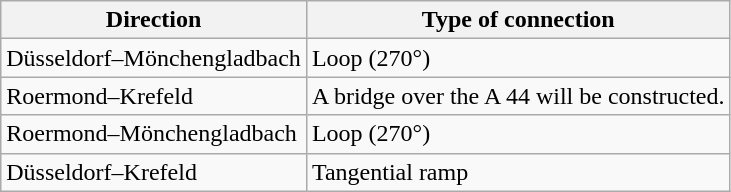<table class="wikitable">
<tr>
<th>Direction</th>
<th>Type of connection</th>
</tr>
<tr>
<td>Düsseldorf–Mönchengladbach</td>
<td>Loop (270°)</td>
</tr>
<tr>
<td>Roermond–Krefeld</td>
<td>A bridge over the A 44 will be constructed.</td>
</tr>
<tr>
<td>Roermond–Mönchengladbach</td>
<td>Loop (270°)</td>
</tr>
<tr>
<td>Düsseldorf–Krefeld</td>
<td>Tangential ramp</td>
</tr>
</table>
